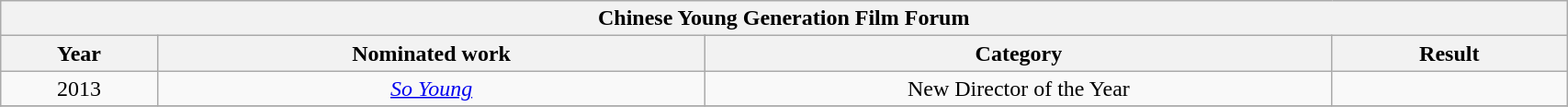<table width="90%" class="wikitable">
<tr>
<th colspan="4" align="center">Chinese Young Generation Film Forum</th>
</tr>
<tr>
<th width="10%">Year</th>
<th width="35%">Nominated work</th>
<th width="40%">Category</th>
<th width="15%">Result</th>
</tr>
<tr>
<td align="center" rowspan="1">2013</td>
<td align="center"><em><a href='#'>So Young</a></em></td>
<td align="center">New Director of the Year</td>
<td></td>
</tr>
<tr>
</tr>
</table>
